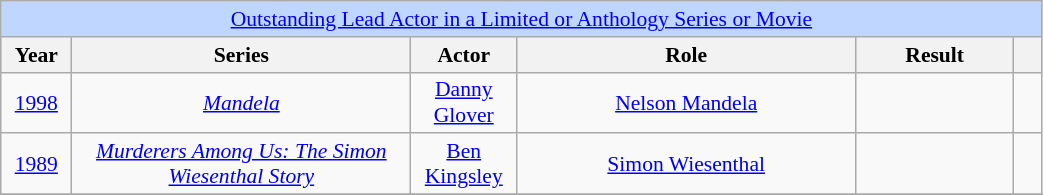<table class="wikitable plainrowheaders" style="text-align: center; font-size: 90%" width=55%>
<tr ---- bgcolor="#bfd7ff">
<td colspan=6 align=center><a href='#'>Outstanding Lead Actor in a Limited or Anthology Series or Movie</a></td>
</tr>
<tr ---- bgcolor="#bfd7ff">
<th scope="col" style="width:1%;">Year</th>
<th scope="col" style="width:12%;">Series</th>
<th scope="col" style="width:1%;">Actor</th>
<th scope="col" style="width:12%;">Role</th>
<th scope="col" style="width:5%;">Result</th>
<th scope="col" style="width:1%;"></th>
</tr>
<tr>
<td><a href='#'>1998</a></td>
<td><em><a href='#'>Mandela</a></em></td>
<td><a href='#'>Danny Glover</a></td>
<td><a href='#'>Nelson Mandela</a></td>
<td></td>
<td></td>
</tr>
<tr>
<td><a href='#'>1989</a></td>
<td><em><a href='#'>Murderers Among Us: The Simon Wiesenthal Story</a></em></td>
<td><a href='#'>Ben Kingsley</a></td>
<td><a href='#'>Simon Wiesenthal</a></td>
<td></td>
<td></td>
</tr>
<tr>
</tr>
</table>
